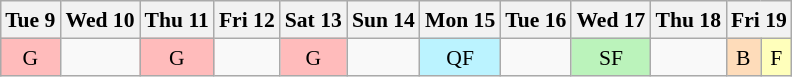<table class="wikitable" style="margin:0.5em auto; font-size:90%; line-height:1.25em; text-align:center;">
<tr>
<th>Tue 9</th>
<th>Wed 10</th>
<th>Thu 11</th>
<th>Fri 12</th>
<th>Sat 13</th>
<th>Sun 14</th>
<th>Mon 15</th>
<th>Tue 16</th>
<th>Wed 17</th>
<th>Thu 18</th>
<th colspan="2">Fri 19</th>
</tr>
<tr>
<td bgcolor="#FFBBBB">G</td>
<td></td>
<td bgcolor="#FFBBBB">G</td>
<td></td>
<td bgcolor="#FFBBBB">G</td>
<td></td>
<td bgcolor="#BBF3FF">QF</td>
<td></td>
<td bgcolor="#BBF3BB">SF</td>
<td></td>
<td bgcolor="#FEDCBA">B</td>
<td bgcolor="#FFFFBB">F</td>
</tr>
</table>
